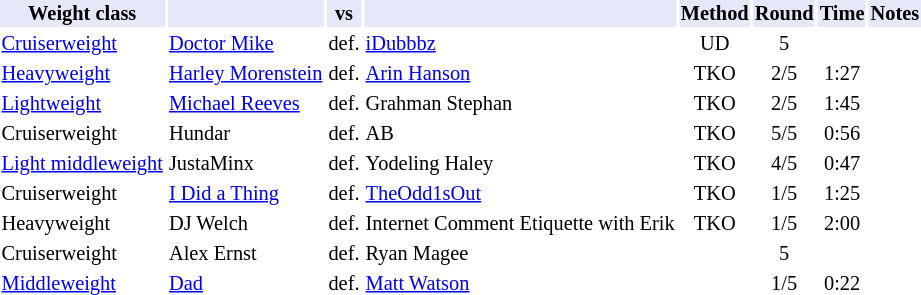<table class="toccolours" style="font-size: 85%;">
<tr>
<th style="background:#e6e8fa; color:#000; text-align:center;">Weight class</th>
<th style="background:#e6e8fa; color:#000; text-align:center;"></th>
<th style="background:#e6e8fa; color:#000; text-align:center;">vs</th>
<th style="background:#e6e8fa; color:#000; text-align:center;"></th>
<th style="background:#e6e8fa; color:#000; text-align:center;">Method</th>
<th style="background:#e6e8fa; color:#000; text-align:center;">Round</th>
<th style="background:#e6e8fa; color:#000; text-align:center;">Time</th>
<th style="background:#e6e8fa; color:#000; text-align:center;">Notes</th>
</tr>
<tr>
<td><a href='#'>Cruiserweight</a></td>
<td><a href='#'>Doctor Mike</a></td>
<td>def.</td>
<td><a href='#'>iDubbbz</a></td>
<td align="center">UD</td>
<td align="center">5</td>
<td></td>
<td></td>
</tr>
<tr>
<td><a href='#'>Heavyweight</a></td>
<td><a href='#'>Harley Morenstein</a></td>
<td>def.</td>
<td><a href='#'>Arin Hanson</a></td>
<td align="center">TKO</td>
<td align="center">2/5</td>
<td align="center">1:27</td>
<td></td>
</tr>
<tr>
<td><a href='#'>Lightweight</a></td>
<td><a href='#'>Michael Reeves</a></td>
<td>def.</td>
<td>Grahman Stephan</td>
<td align="center">TKO</td>
<td align="center">2/5</td>
<td align="center">1:45</td>
<td></td>
</tr>
<tr>
<td>Cruiserweight</td>
<td>Hundar</td>
<td>def.</td>
<td>AB</td>
<td align="center">TKO</td>
<td align="center">5/5</td>
<td align="center">0:56</td>
<td></td>
</tr>
<tr>
<td><a href='#'>Light middleweight</a></td>
<td>JustaMinx</td>
<td>def.</td>
<td>Yodeling Haley</td>
<td align="center">TKO</td>
<td align="center">4/5</td>
<td align="center">0:47</td>
<td></td>
</tr>
<tr>
<td>Cruiserweight</td>
<td><a href='#'>I Did a Thing</a></td>
<td>def.</td>
<td><a href='#'>TheOdd1sOut</a></td>
<td align="center">TKO</td>
<td align="center">1/5</td>
<td align="center">1:25</td>
<td></td>
</tr>
<tr>
<td>Heavyweight</td>
<td>DJ Welch</td>
<td>def.</td>
<td>Internet Comment Etiquette with Erik</td>
<td align="center">TKO</td>
<td align="center">1/5</td>
<td align="center">2:00</td>
<td></td>
</tr>
<tr>
<td>Cruiserweight</td>
<td>Alex Ernst</td>
<td>def.</td>
<td>Ryan Magee</td>
<td align="center"></td>
<td align="center">5</td>
<td></td>
<td></td>
</tr>
<tr>
<td><a href='#'>Middleweight</a></td>
<td><a href='#'>Dad</a></td>
<td>def.</td>
<td><a href='#'>Matt Watson</a></td>
<td align="center"></td>
<td align="center">1/5</td>
<td align="center">0:22</td>
<td></td>
</tr>
<tr>
</tr>
</table>
